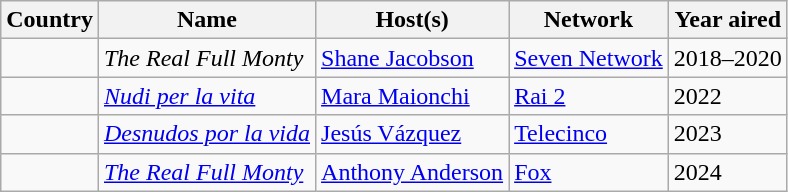<table class="wikitable" style="text-align:left;">
<tr>
<th>Country</th>
<th>Name</th>
<th>Host(s)</th>
<th>Network</th>
<th>Year aired</th>
</tr>
<tr>
<td></td>
<td><em>The Real Full Monty</em></td>
<td><a href='#'>Shane Jacobson</a></td>
<td><a href='#'>Seven Network</a></td>
<td>2018–2020</td>
</tr>
<tr>
<td></td>
<td><em><a href='#'>Nudi per la vita</a></em></td>
<td><a href='#'>Mara Maionchi</a></td>
<td><a href='#'>Rai 2</a></td>
<td>2022</td>
</tr>
<tr>
<td></td>
<td><em><a href='#'>Desnudos por la vida</a></em></td>
<td><a href='#'>Jesús Vázquez</a></td>
<td><a href='#'>Telecinco</a></td>
<td>2023</td>
</tr>
<tr>
<td></td>
<td><em><a href='#'>The Real Full Monty</a></em></td>
<td><a href='#'>Anthony Anderson</a></td>
<td><a href='#'>Fox</a></td>
<td>2024</td>
</tr>
</table>
